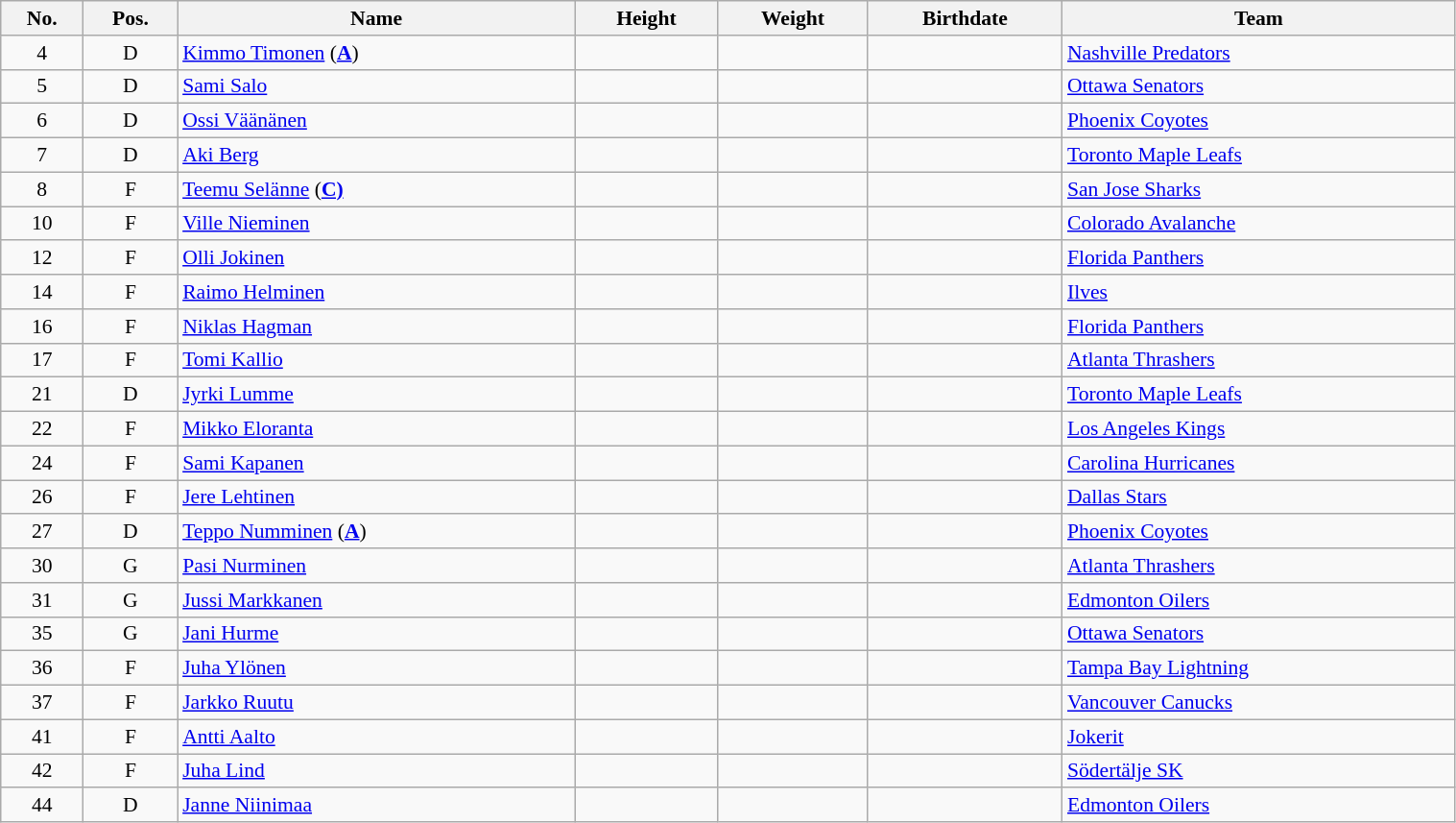<table class="wikitable sortable" width="80%" style="font-size: 90%; text-align: center;">
<tr>
<th>No.</th>
<th>Pos.</th>
<th>Name</th>
<th>Height</th>
<th>Weight</th>
<th>Birthdate</th>
<th>Team</th>
</tr>
<tr>
<td>4</td>
<td>D</td>
<td style="text-align:left;"><a href='#'>Kimmo Timonen</a> (<strong><a href='#'>A</a></strong>)</td>
<td></td>
<td></td>
<td style="text-align:right;"></td>
<td style="text-align:left;"> <a href='#'>Nashville Predators</a></td>
</tr>
<tr>
<td>5</td>
<td>D</td>
<td style="text-align:left;"><a href='#'>Sami Salo</a></td>
<td></td>
<td></td>
<td style="text-align:right;"></td>
<td style="text-align:left;"> <a href='#'>Ottawa Senators</a></td>
</tr>
<tr>
<td>6</td>
<td>D</td>
<td style="text-align:left;"><a href='#'>Ossi Väänänen</a></td>
<td></td>
<td></td>
<td style="text-align:right;"></td>
<td style="text-align:left;"> <a href='#'>Phoenix Coyotes</a></td>
</tr>
<tr>
<td>7</td>
<td>D</td>
<td style="text-align:left;"><a href='#'>Aki Berg</a></td>
<td></td>
<td></td>
<td style="text-align:right;"></td>
<td style="text-align:left;"> <a href='#'>Toronto Maple Leafs</a></td>
</tr>
<tr>
<td>8</td>
<td>F</td>
<td style="text-align:left;"><a href='#'>Teemu Selänne</a> (<strong><a href='#'>C)</a></strong></td>
<td></td>
<td></td>
<td style="text-align:right;"></td>
<td style="text-align:left;"> <a href='#'>San Jose Sharks</a></td>
</tr>
<tr>
<td>10</td>
<td>F</td>
<td style="text-align:left;"><a href='#'>Ville Nieminen</a></td>
<td></td>
<td></td>
<td style="text-align:right;"></td>
<td style="text-align:left;"> <a href='#'>Colorado Avalanche</a></td>
</tr>
<tr>
<td>12</td>
<td>F</td>
<td style="text-align:left;"><a href='#'>Olli Jokinen</a></td>
<td></td>
<td></td>
<td style="text-align:right;"></td>
<td style="text-align:left;"> <a href='#'>Florida Panthers</a></td>
</tr>
<tr>
<td>14</td>
<td>F</td>
<td style="text-align:left;"><a href='#'>Raimo Helminen</a></td>
<td></td>
<td></td>
<td style="text-align:right;"></td>
<td style="text-align:left;"> <a href='#'>Ilves</a></td>
</tr>
<tr>
<td>16</td>
<td>F</td>
<td style="text-align:left;"><a href='#'>Niklas Hagman</a></td>
<td></td>
<td></td>
<td style="text-align:right;"></td>
<td style="text-align:left;"> <a href='#'>Florida Panthers</a></td>
</tr>
<tr>
<td>17</td>
<td>F</td>
<td style="text-align:left;"><a href='#'>Tomi Kallio</a></td>
<td></td>
<td></td>
<td style="text-align:right;"></td>
<td style="text-align:left;"> <a href='#'>Atlanta Thrashers</a></td>
</tr>
<tr>
<td>21</td>
<td>D</td>
<td style="text-align:left;"><a href='#'>Jyrki Lumme</a></td>
<td></td>
<td></td>
<td style="text-align:right;"></td>
<td style="text-align:left;"> <a href='#'>Toronto Maple Leafs</a></td>
</tr>
<tr>
<td>22</td>
<td>F</td>
<td style="text-align:left;"><a href='#'>Mikko Eloranta</a></td>
<td></td>
<td></td>
<td style="text-align:right;"></td>
<td style="text-align:left;"> <a href='#'>Los Angeles Kings</a></td>
</tr>
<tr>
<td>24</td>
<td>F</td>
<td style="text-align:left;"><a href='#'>Sami Kapanen</a></td>
<td></td>
<td></td>
<td style="text-align:right;"></td>
<td style="text-align:left;"> <a href='#'>Carolina Hurricanes</a></td>
</tr>
<tr>
<td>26</td>
<td>F</td>
<td style="text-align:left;"><a href='#'>Jere Lehtinen</a></td>
<td></td>
<td></td>
<td style="text-align:right;"></td>
<td style="text-align:left;"> <a href='#'>Dallas Stars</a></td>
</tr>
<tr>
<td>27</td>
<td>D</td>
<td style="text-align:left;"><a href='#'>Teppo Numminen</a> (<strong><a href='#'>A</a></strong>)</td>
<td></td>
<td></td>
<td style="text-align:right;"></td>
<td style="text-align:left;"> <a href='#'>Phoenix Coyotes</a></td>
</tr>
<tr>
<td>30</td>
<td>G</td>
<td style="text-align:left;"><a href='#'>Pasi Nurminen</a></td>
<td></td>
<td></td>
<td style="text-align:right;"></td>
<td style="text-align:left;"> <a href='#'>Atlanta Thrashers</a></td>
</tr>
<tr>
<td>31</td>
<td>G</td>
<td style="text-align:left;"><a href='#'>Jussi Markkanen</a></td>
<td></td>
<td></td>
<td style="text-align:right;"></td>
<td style="text-align:left;"> <a href='#'>Edmonton Oilers</a></td>
</tr>
<tr>
<td>35</td>
<td>G</td>
<td style="text-align:left;"><a href='#'>Jani Hurme</a></td>
<td></td>
<td></td>
<td style="text-align:right;"></td>
<td style="text-align:left;"> <a href='#'>Ottawa Senators</a></td>
</tr>
<tr>
<td>36</td>
<td>F</td>
<td style="text-align:left;"><a href='#'>Juha Ylönen</a></td>
<td></td>
<td></td>
<td style="text-align:right;"></td>
<td style="text-align:left;"> <a href='#'>Tampa Bay Lightning</a></td>
</tr>
<tr>
<td>37</td>
<td>F</td>
<td style="text-align:left;"><a href='#'>Jarkko Ruutu</a></td>
<td></td>
<td></td>
<td style="text-align:right;"></td>
<td style="text-align:left;"> <a href='#'>Vancouver Canucks</a></td>
</tr>
<tr>
<td>41</td>
<td>F</td>
<td style="text-align:left;"><a href='#'>Antti Aalto</a></td>
<td></td>
<td></td>
<td style="text-align:right;"></td>
<td style="text-align:left;"> <a href='#'>Jokerit</a></td>
</tr>
<tr>
<td>42</td>
<td>F</td>
<td style="text-align:left;"><a href='#'>Juha Lind</a></td>
<td></td>
<td></td>
<td style="text-align:right;"></td>
<td style="text-align:left;"> <a href='#'>Södertälje SK</a></td>
</tr>
<tr>
<td>44</td>
<td>D</td>
<td style="text-align:left;"><a href='#'>Janne Niinimaa</a></td>
<td></td>
<td></td>
<td style="text-align:right;"></td>
<td style="text-align:left;"> <a href='#'>Edmonton Oilers</a></td>
</tr>
</table>
